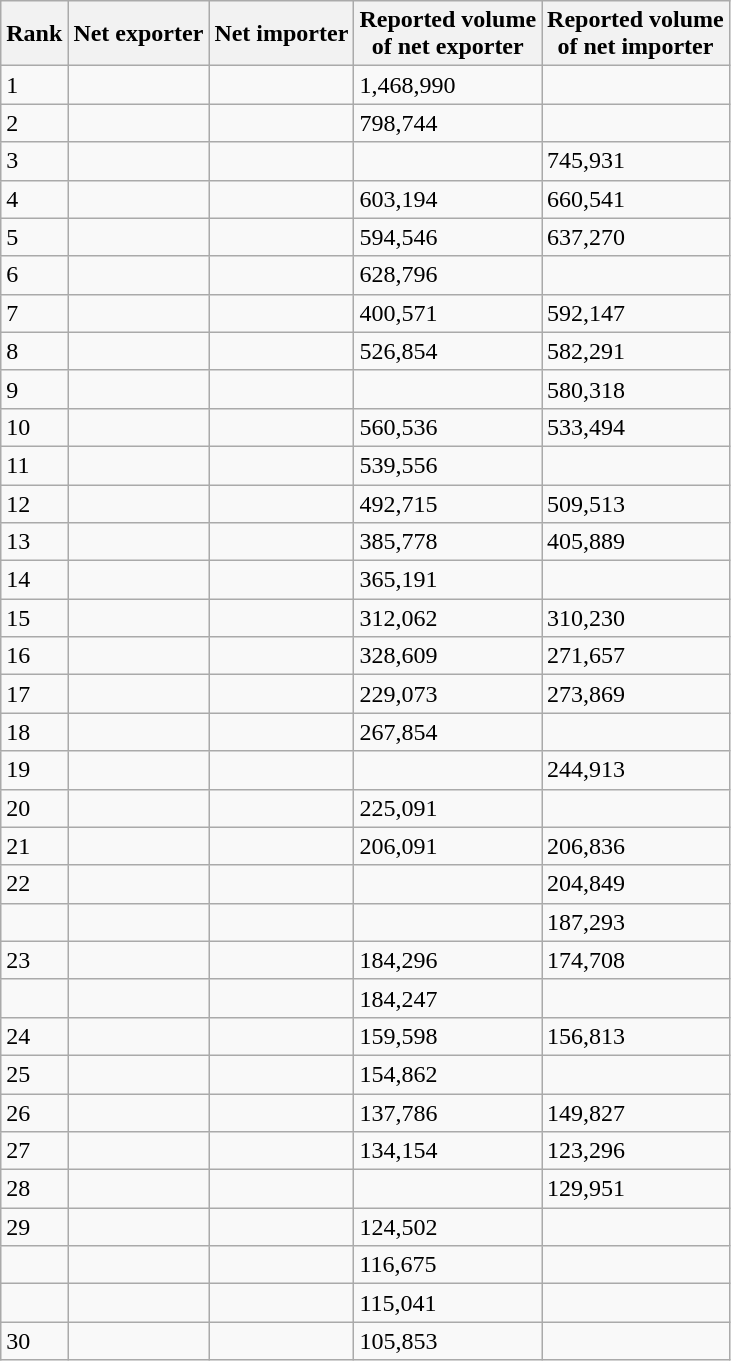<table class="wikitable sortable col1center col4right col5right">
<tr>
<th>Rank</th>
<th>Net exporter</th>
<th>Net importer</th>
<th>Reported volume<br>of net exporter</th>
<th>Reported volume<br>of net importer</th>
</tr>
<tr>
<td>1</td>
<td></td>
<td></td>
<td>1,468,990</td>
<td></td>
</tr>
<tr>
<td>2</td>
<td></td>
<td></td>
<td>798,744</td>
<td></td>
</tr>
<tr>
<td>3</td>
<td></td>
<td></td>
<td></td>
<td>745,931</td>
</tr>
<tr>
<td>4</td>
<td></td>
<td></td>
<td>603,194</td>
<td>660,541</td>
</tr>
<tr>
<td>5</td>
<td></td>
<td></td>
<td>594,546</td>
<td>637,270</td>
</tr>
<tr>
<td>6</td>
<td></td>
<td></td>
<td>628,796</td>
<td></td>
</tr>
<tr>
<td>7</td>
<td></td>
<td></td>
<td>400,571</td>
<td>592,147</td>
</tr>
<tr>
<td>8</td>
<td></td>
<td></td>
<td>526,854</td>
<td>582,291</td>
</tr>
<tr>
<td>9</td>
<td></td>
<td></td>
<td></td>
<td>580,318</td>
</tr>
<tr>
<td>10</td>
<td></td>
<td></td>
<td>560,536</td>
<td>533,494</td>
</tr>
<tr>
<td>11</td>
<td></td>
<td></td>
<td>539,556</td>
<td></td>
</tr>
<tr>
<td>12</td>
<td></td>
<td></td>
<td>492,715</td>
<td>509,513</td>
</tr>
<tr>
<td>13</td>
<td></td>
<td></td>
<td>385,778</td>
<td>405,889</td>
</tr>
<tr>
<td>14</td>
<td></td>
<td></td>
<td>365,191</td>
<td></td>
</tr>
<tr>
<td>15</td>
<td></td>
<td></td>
<td>312,062</td>
<td>310,230</td>
</tr>
<tr>
<td>16</td>
<td></td>
<td></td>
<td>328,609</td>
<td>271,657</td>
</tr>
<tr>
<td>17</td>
<td></td>
<td></td>
<td>229,073</td>
<td>273,869</td>
</tr>
<tr>
<td>18</td>
<td></td>
<td></td>
<td>267,854</td>
<td></td>
</tr>
<tr>
<td>19</td>
<td></td>
<td></td>
<td></td>
<td>244,913</td>
</tr>
<tr>
<td>20</td>
<td></td>
<td></td>
<td>225,091</td>
<td></td>
</tr>
<tr>
<td>21</td>
<td></td>
<td></td>
<td>206,091</td>
<td>206,836</td>
</tr>
<tr>
<td>22</td>
<td></td>
<td></td>
<td></td>
<td>204,849</td>
</tr>
<tr>
<td></td>
<td></td>
<td></td>
<td></td>
<td>187,293</td>
</tr>
<tr>
<td>23</td>
<td></td>
<td></td>
<td>184,296</td>
<td>174,708</td>
</tr>
<tr>
<td></td>
<td></td>
<td></td>
<td>184,247</td>
<td></td>
</tr>
<tr>
<td>24</td>
<td></td>
<td></td>
<td>159,598</td>
<td>156,813</td>
</tr>
<tr>
<td>25</td>
<td></td>
<td></td>
<td>154,862</td>
<td></td>
</tr>
<tr>
<td>26</td>
<td></td>
<td></td>
<td>137,786</td>
<td>149,827</td>
</tr>
<tr>
<td>27</td>
<td></td>
<td></td>
<td>134,154</td>
<td>123,296</td>
</tr>
<tr>
<td>28</td>
<td></td>
<td></td>
<td></td>
<td>129,951</td>
</tr>
<tr>
<td>29</td>
<td></td>
<td></td>
<td>124,502</td>
<td></td>
</tr>
<tr>
<td></td>
<td></td>
<td></td>
<td>116,675</td>
<td></td>
</tr>
<tr>
<td></td>
<td></td>
<td></td>
<td>115,041</td>
<td></td>
</tr>
<tr>
<td>30</td>
<td></td>
<td></td>
<td>105,853</td>
<td></td>
</tr>
</table>
